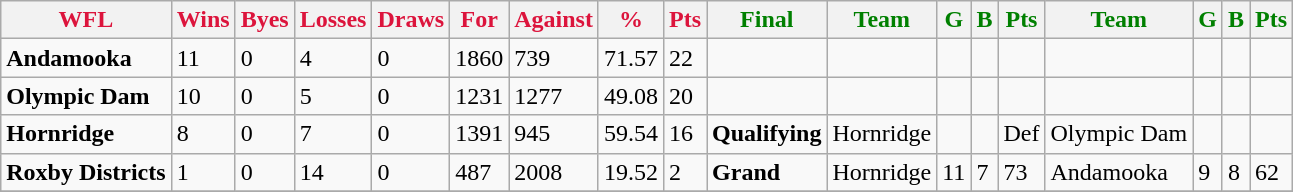<table class="wikitable">
<tr>
<th style="color:crimson">WFL</th>
<th style="color:crimson">Wins</th>
<th style="color:crimson">Byes</th>
<th style="color:crimson">Losses</th>
<th style="color:crimson">Draws</th>
<th style="color:crimson">For</th>
<th style="color:crimson">Against</th>
<th style="color:crimson">%</th>
<th style="color:crimson">Pts</th>
<th style="color:green">Final</th>
<th style="color:green">Team</th>
<th style="color:green">G</th>
<th style="color:green">B</th>
<th style="color:green">Pts</th>
<th style="color:green">Team</th>
<th style="color:green">G</th>
<th style="color:green">B</th>
<th style="color:green">Pts</th>
</tr>
<tr>
<td><strong>	Andamooka	</strong></td>
<td>11</td>
<td>0</td>
<td>4</td>
<td>0</td>
<td>1860</td>
<td>739</td>
<td>71.57</td>
<td>22</td>
<td></td>
<td></td>
<td></td>
<td></td>
<td></td>
<td></td>
<td></td>
<td></td>
<td></td>
</tr>
<tr>
<td><strong>	Olympic Dam	</strong></td>
<td>10</td>
<td>0</td>
<td>5</td>
<td>0</td>
<td>1231</td>
<td>1277</td>
<td>49.08</td>
<td>20</td>
<td></td>
<td></td>
<td></td>
<td></td>
<td></td>
<td></td>
<td></td>
<td></td>
<td></td>
</tr>
<tr>
<td><strong>	Hornridge	</strong></td>
<td>8</td>
<td>0</td>
<td>7</td>
<td>0</td>
<td>1391</td>
<td>945</td>
<td>59.54</td>
<td>16</td>
<td><strong>Qualifying</strong></td>
<td>Hornridge</td>
<td></td>
<td></td>
<td>Def</td>
<td>Olympic Dam</td>
<td></td>
<td></td>
<td></td>
</tr>
<tr>
<td><strong>	Roxby Districts	</strong></td>
<td>1</td>
<td>0</td>
<td>14</td>
<td>0</td>
<td>487</td>
<td>2008</td>
<td>19.52</td>
<td>2</td>
<td><strong>Grand</strong></td>
<td>Hornridge</td>
<td>11</td>
<td>7</td>
<td>73</td>
<td>Andamooka</td>
<td>9</td>
<td>8</td>
<td>62</td>
</tr>
<tr>
</tr>
</table>
